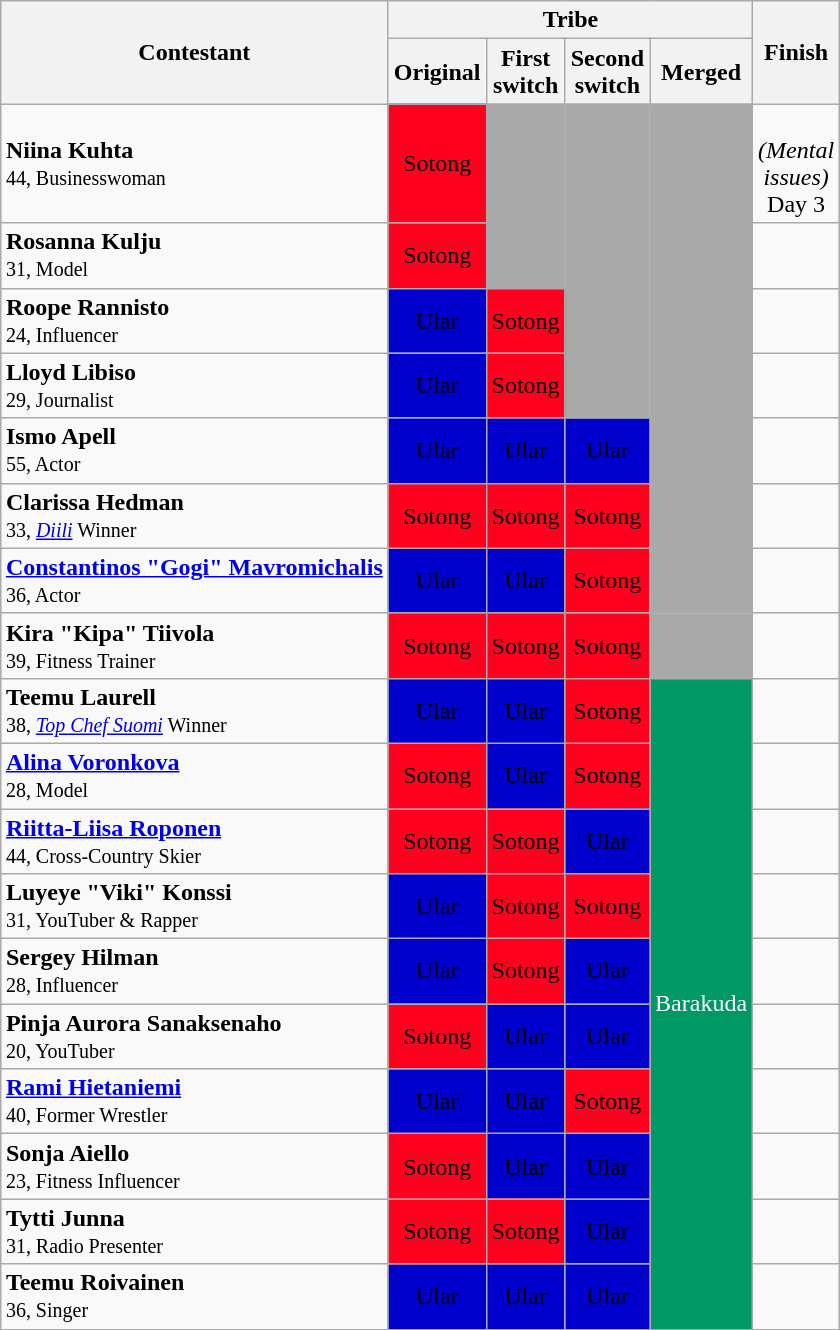<table class="wikitable sortable" style="margin:auto; text-align:center">
<tr>
<th rowspan="2" scope="col">Contestant</th>
<th colspan="4" scope="colgroup">Tribe</th>
<th rowspan="2">Finish</th>
</tr>
<tr>
<th scope="col">Original</th>
<th scope="col">First<br>switch</th>
<th scope="col">Second<br>switch</th>
<th scope="col" class=unsortable>Merged</th>
</tr>
<tr>
<td align="left"><strong>Niina Kuhta</strong><br><small>44, Businesswoman</small></td>
<td bgcolor="#ff001e" >Sotong</td>
<td style="background:darkgrey;" rowspan="2"></td>
<td style="background:darkgrey;" rowspan="4"></td>
<td style="background:darkgrey;" rowspan="6"></td>
<td><br><em>(Mental<br>issues)</em><br>Day 3</td>
</tr>
<tr>
<td align="left"><strong>Rosanna Kulju</strong><br><small>31, Model</small></td>
<td bgcolor="#ff001e" >Sotong</td>
<td></td>
</tr>
<tr>
<td align="left"><strong>Roope Rannisto</strong><br><small>24, Influencer</small></td>
<td bgcolor="#0000cc" >Ular</td>
<td bgcolor="#ff001e" >Sotong</td>
<td></td>
</tr>
<tr>
<td align="left"><strong>Lloyd Libiso</strong><br><small>29, Journalist</small></td>
<td bgcolor="#0000cc" >Ular</td>
<td bgcolor="#ff001e" >Sotong</td>
<td></td>
</tr>
<tr>
<td align="left"><strong>Ismo Apell</strong><br><small>55, Actor</small></td>
<td bgcolor="#0000cc" >Ular</td>
<td bgcolor="#0000cc" >Ular</td>
<td bgcolor="#0000cc" >Ular</td>
<td></td>
</tr>
<tr>
<td align="left"><strong>Clarissa Hedman</strong><br><small>33, <em><a href='#'>Diili</a></em> Winner</small></td>
<td bgcolor="#ff001e" >Sotong</td>
<td bgcolor="#ff001e" >Sotong</td>
<td bgcolor="#ff001e" >Sotong</td>
<td></td>
</tr>
<tr>
<td align="left"><strong><a href='#'>Constantinos "Gogi" Mavromichalis</a></strong><br><small>36, Actor</small></td>
<td bgcolor="#0000cc" >Ular</td>
<td bgcolor="#0000cc" >Ular</td>
<td bgcolor="#ff001e" >Sotong</td>
<td bgcolor="darkgrey"></td>
<td></td>
</tr>
<tr>
<td align="left"><strong>Kira "Kipa" Tiivola</strong><br><small>39, Fitness Trainer</small></td>
<td bgcolor="#ff001e" >Sotong</td>
<td bgcolor="#ff001e" >Sotong</td>
<td bgcolor="#ff001e" >Sotong</td>
<td bgcolor="darkgrey"></td>
<td></td>
</tr>
<tr>
<td align="left"><strong>Teemu Laurell</strong><br><small>38, <em><a href='#'>Top Chef Suomi</a></em> Winner</small></td>
<td bgcolor="#0000cc" >Ular</td>
<td bgcolor="#0000cc" >Ular</td>
<td bgcolor="#ff001e" >Sotong</td>
<td rowspan="10" style="background-color:#009966; color:white;">Barakuda</td>
<td></td>
</tr>
<tr>
<td align="left"><strong><a href='#'>Alina Voronkova</a></strong><br><small>28, Model</small></td>
<td bgcolor="#ff001e" >Sotong</td>
<td bgcolor="#0000cc" >Ular</td>
<td bgcolor="#ff001e" >Sotong</td>
<td></td>
</tr>
<tr>
<td align="left"><strong><a href='#'>Riitta-Liisa Roponen</a></strong><br><small>44, Cross-Country Skier</small></td>
<td bgcolor="#ff001e" >Sotong</td>
<td bgcolor="#ff001e" >Sotong</td>
<td bgcolor="#0000cc" >Ular</td>
<td></td>
</tr>
<tr>
<td align="left"><strong>Luyeye "Viki" Konssi</strong><br><small>31, YouTuber & Rapper</small></td>
<td bgcolor="#0000cc" >Ular</td>
<td bgcolor="#ff001e" >Sotong</td>
<td bgcolor="#ff001e" >Sotong</td>
<td></td>
</tr>
<tr>
<td align="left"><strong>Sergey Hilman</strong><br><small>28, Influencer</small></td>
<td bgcolor="#0000cc" >Ular</td>
<td bgcolor="#ff001e" >Sotong</td>
<td bgcolor="#0000cc" >Ular</td>
<td></td>
</tr>
<tr>
<td align="left"><strong>Pinja Aurora Sanaksenaho</strong><br><small>20, YouTuber</small></td>
<td bgcolor="#ff001e" >Sotong</td>
<td bgcolor="#0000cc" >Ular</td>
<td bgcolor="#0000cc" >Ular</td>
<td></td>
</tr>
<tr>
<td align="left"><strong><a href='#'>Rami Hietaniemi</a></strong><br><small>40, Former Wrestler</small></td>
<td bgcolor="#0000cc" >Ular</td>
<td bgcolor="#0000cc" >Ular</td>
<td bgcolor="#ff001e" >Sotong</td>
<td></td>
</tr>
<tr>
<td align="left"><strong>Sonja Aiello</strong><br><small>23, Fitness Influencer</small></td>
<td bgcolor="#ff001e" >Sotong</td>
<td bgcolor="#0000cc" >Ular</td>
<td bgcolor="#0000cc" >Ular</td>
<td></td>
</tr>
<tr>
<td align="left"><strong>Tytti Junna</strong><br><small>31, Radio Presenter</small></td>
<td bgcolor="#ff001e" >Sotong</td>
<td bgcolor="#ff001e" >Sotong</td>
<td bgcolor="#0000cc" >Ular</td>
<td></td>
</tr>
<tr>
<td align="left"><strong>Teemu Roivainen</strong><br><small>36, Singer</small></td>
<td bgcolor="#0000cc" >Ular</td>
<td bgcolor="#0000cc" >Ular</td>
<td bgcolor="#0000cc" >Ular</td>
<td></td>
</tr>
<tr>
</tr>
</table>
